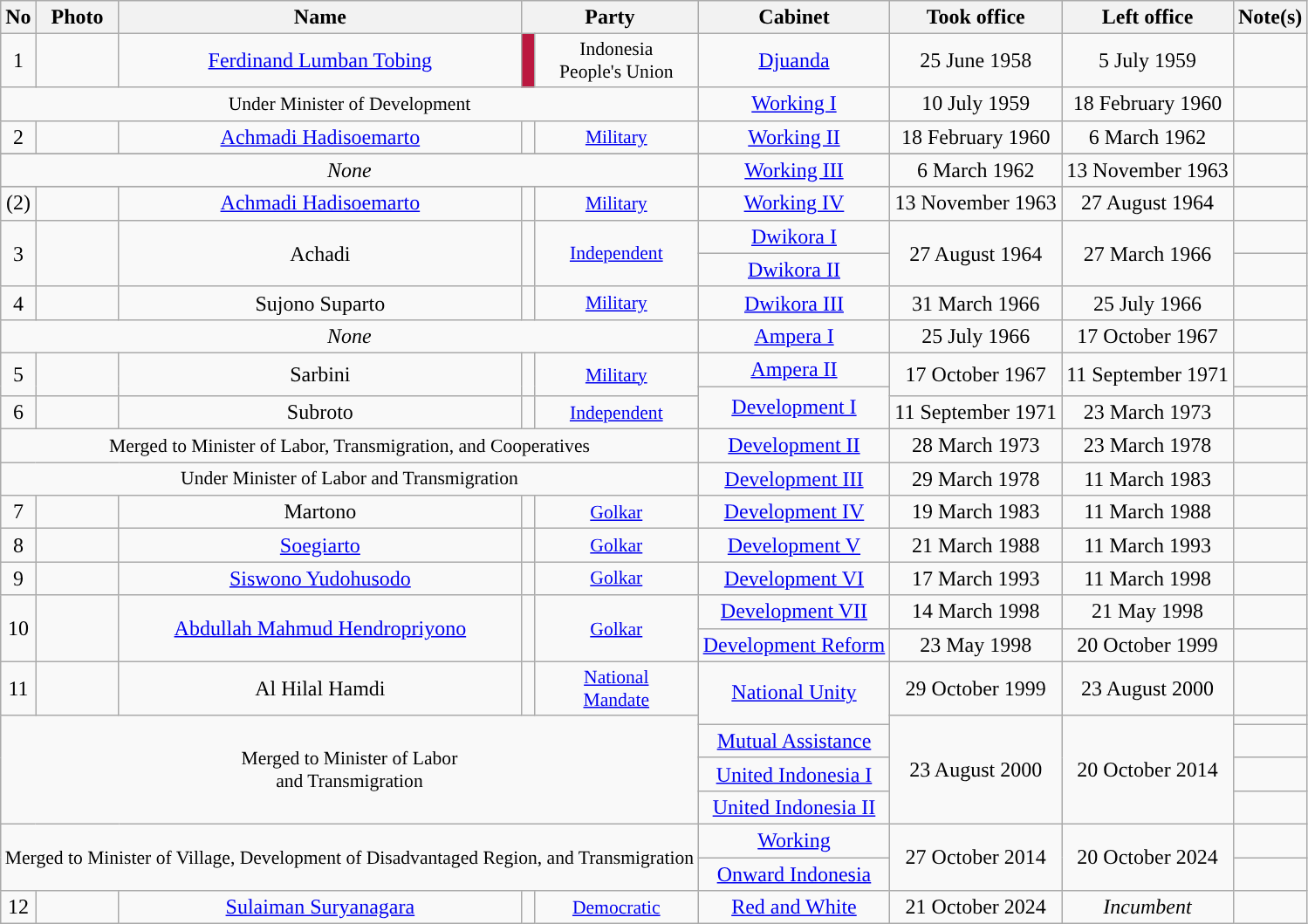<table class="wikitable" style="text-align:center">
<tr>
<th>No</th>
<th>Photo</th>
<th>Name</th>
<th colspan=2>Party</th>
<th>Cabinet</th>
<th>Took office</th>
<th>Left office</th>
<th>Note(s)</th>
</tr>
<tr>
<td width=10>1</td>
<td></td>
<td><a href='#'>Ferdinand Lumban Tobing</a></td>
<td bgcolor=#BB1840></td>
<td style="font-size: 90%">Indonesia<br>People's Union</td>
<td><a href='#'>Djuanda</a></td>
<td>25 June 1958</td>
<td>5 July 1959</td>
<td></td>
</tr>
<tr>
<td colspan=5 style="font-size: 90%">Under Minister of Development</td>
<td><a href='#'>Working I</a></td>
<td>10 July 1959</td>
<td>18 February 1960</td>
<td></td>
</tr>
<tr>
<td>2</td>
<td></td>
<td><a href='#'>Achmadi Hadisoemarto</a></td>
<td bgcolor=></td>
<td style="font-size: 90%"><a href='#'>Military</a></td>
<td><a href='#'>Working II</a></td>
<td>18 February 1960</td>
<td>6 March 1962</td>
<td></td>
</tr>
<tr>
</tr>
<tr>
<td colspan=5 align=center><em>None</em></td>
<td><a href='#'>Working III</a></td>
<td>6 March 1962</td>
<td>13 November 1963</td>
<td></td>
</tr>
<tr>
</tr>
<tr>
<td>(2)</td>
<td></td>
<td><a href='#'>Achmadi Hadisoemarto</a></td>
<td bgcolor=></td>
<td style="font-size: 90%"><a href='#'>Military</a></td>
<td><a href='#'>Working IV</a></td>
<td>13 November 1963</td>
<td>27 August 1964</td>
<td></td>
</tr>
<tr>
<td rowspan=2>3</td>
<td rowspan=2></td>
<td rowspan=2>Achadi</td>
<td rowspan=2 bgcolor=></td>
<td rowspan=2 style="font-size: 90%"><a href='#'>Independent</a></td>
<td><a href='#'>Dwikora I</a></td>
<td rowspan=2>27 August 1964</td>
<td rowspan=2>27 March 1966</td>
<td></td>
</tr>
<tr>
<td><a href='#'>Dwikora II</a></td>
<td></td>
</tr>
<tr>
<td>4</td>
<td></td>
<td>Sujono Suparto</td>
<td bgcolor=></td>
<td style="font-size: 90%"><a href='#'>Military</a></td>
<td><a href='#'>Dwikora III</a></td>
<td>31 March 1966</td>
<td>25 July 1966</td>
<td></td>
</tr>
<tr>
<td colspan=5 align=center><em>None</em></td>
<td><a href='#'>Ampera I</a></td>
<td>25 July 1966</td>
<td>17 October 1967</td>
<td></td>
</tr>
<tr>
<td rowspan=2>5</td>
<td rowspan=2></td>
<td rowspan=2>Sarbini</td>
<td rowspan=2 bgcolor=></td>
<td rowspan=2 style="font-size: 90%"><a href='#'>Military</a></td>
<td><a href='#'>Ampera II</a></td>
<td rowspan=2>17 October 1967</td>
<td rowspan=2>11 September 1971</td>
<td></td>
</tr>
<tr>
<td rowspan=2><a href='#'>Development I</a></td>
<td></td>
</tr>
<tr>
<td>6</td>
<td></td>
<td>Subroto</td>
<td bgcolor=></td>
<td style="font-size: 90%"><a href='#'>Independent</a></td>
<td>11 September 1971</td>
<td>23 March 1973</td>
<td></td>
</tr>
<tr>
<td colspan=5 style="font-size: 90%">Merged to Minister of Labor, Transmigration, and Cooperatives</td>
<td><a href='#'>Development II</a></td>
<td>28 March 1973</td>
<td>23 March 1978</td>
<td></td>
</tr>
<tr>
<td colspan=5 style="font-size: 90%">Under Minister of Labor and Transmigration</td>
<td><a href='#'>Development III</a></td>
<td>29 March 1978</td>
<td>11 March 1983</td>
<td></td>
</tr>
<tr>
<td>7</td>
<td></td>
<td>Martono</td>
<td bgcolor=></td>
<td style="font-size: 90%"><a href='#'>Golkar</a></td>
<td><a href='#'>Development IV</a></td>
<td>19 March 1983</td>
<td>11 March 1988</td>
<td></td>
</tr>
<tr>
<td>8</td>
<td></td>
<td><a href='#'>Soegiarto</a></td>
<td bgcolor=></td>
<td style="font-size: 90%"><a href='#'>Golkar</a></td>
<td><a href='#'>Development V</a></td>
<td>21 March 1988</td>
<td>11 March 1993</td>
<td></td>
</tr>
<tr>
<td>9</td>
<td></td>
<td><a href='#'>Siswono Yudohusodo</a></td>
<td bgcolor=></td>
<td style="font-size: 90%"><a href='#'>Golkar</a></td>
<td><a href='#'>Development VI</a></td>
<td>17 March 1993</td>
<td>11 March 1998</td>
<td></td>
</tr>
<tr>
<td rowspan=2>10</td>
<td rowspan=2></td>
<td rowspan=2><a href='#'>Abdullah Mahmud Hendropriyono</a></td>
<td rowspan=2 bgcolor=></td>
<td rowspan=2 style="font-size: 90%"><a href='#'>Golkar</a></td>
<td><a href='#'>Development VII</a></td>
<td>14 March 1998</td>
<td>21 May 1998</td>
<td></td>
</tr>
<tr>
<td><a href='#'>Development Reform</a></td>
<td>23 May 1998</td>
<td>20 October 1999</td>
<td></td>
</tr>
<tr>
<td>11</td>
<td></td>
<td>Al Hilal Hamdi</td>
<td bgcolor=></td>
<td style="font-size: 90%"><a href='#'>National<br>Mandate</a></td>
<td rowspan=2><a href='#'>National Unity</a></td>
<td>29 October 1999</td>
<td>23 August 2000</td>
<td></td>
</tr>
<tr>
<td colspan=5 rowspan=4 style="font-size: 90%">Merged to Minister of Labor<br>and Transmigration</td>
<td rowspan=4>23 August 2000</td>
<td rowspan=4>20 October 2014</td>
<td></td>
</tr>
<tr>
<td><a href='#'>Mutual Assistance</a></td>
<td></td>
</tr>
<tr>
<td><a href='#'>United Indonesia I</a></td>
<td></td>
</tr>
<tr>
<td><a href='#'>United Indonesia II</a></td>
<td></td>
</tr>
<tr>
<td colspan=5 rowspan=2 style="font-size: 90%">Merged to Minister of Village, Development of Disadvantaged Region, and Transmigration</td>
<td><a href='#'>Working</a></td>
<td rowspan=2>27 October 2014</td>
<td rowspan=2>20 October 2024</td>
<td></td>
</tr>
<tr>
<td><a href='#'>Onward Indonesia</a></td>
<td></td>
</tr>
<tr>
<td>12</td>
<td></td>
<td><a href='#'>Sulaiman Suryanagara</a></td>
<td bgcolor=></td>
<td style="font-size: 90%"><a href='#'>Democratic</a></td>
<td><a href='#'>Red and White</a></td>
<td>21 October 2024</td>
<td><em>Incumbent</em></td>
<td></td>
</tr>
</table>
